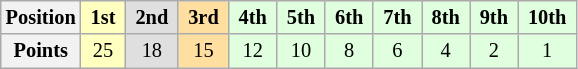<table class="wikitable" style="font-size:85%; text-align:center">
<tr>
<th>Position</th>
<td style="background:#ffffbf"> <strong>1st</strong> </td>
<td style="background:#dfdfdf"> <strong>2nd</strong> </td>
<td style="background:#ffdf9f"> <strong>3rd</strong> </td>
<td style="background:#dfffdf"> <strong>4th</strong> </td>
<td style="background:#dfffdf"> <strong>5th</strong> </td>
<td style="background:#dfffdf"> <strong>6th</strong> </td>
<td style="background:#dfffdf"> <strong>7th</strong> </td>
<td style="background:#dfffdf"> <strong>8th</strong> </td>
<td style="background:#dfffdf"> <strong>9th</strong> </td>
<td style="background:#dfffdf"> <strong>10th</strong> </td>
</tr>
<tr>
<th>Points</th>
<td style="background:#ffffbf">25</td>
<td style="background:#dfdfdf">18</td>
<td style="background:#ffdf9f">15</td>
<td style="background:#dfffdf">12</td>
<td style="background:#dfffdf">10</td>
<td style="background:#dfffdf">8</td>
<td style="background:#dfffdf">6</td>
<td style="background:#dfffdf">4</td>
<td style="background:#dfffdf">2</td>
<td style="background:#dfffdf">1</td>
</tr>
</table>
